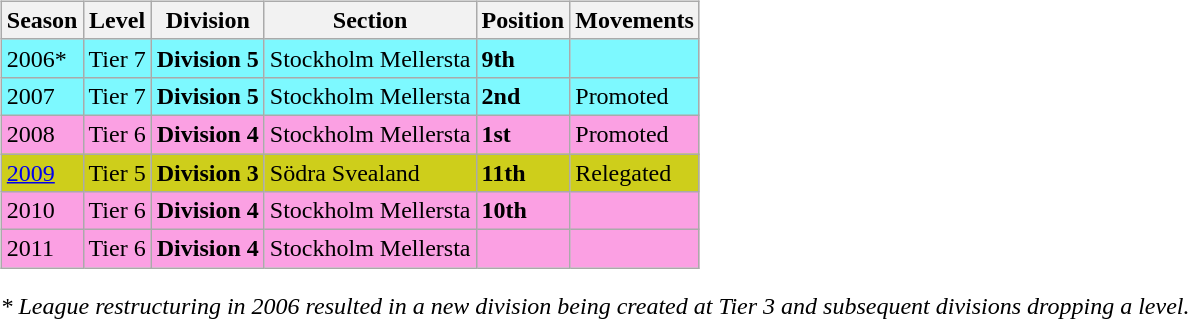<table>
<tr>
<td valign="top" width=0%><br><table class="wikitable">
<tr style="background:#f0f6fa;">
<th><strong>Season</strong></th>
<th><strong>Level</strong></th>
<th><strong>Division</strong></th>
<th><strong>Section</strong></th>
<th><strong>Position</strong></th>
<th><strong>Movements</strong></th>
</tr>
<tr>
<td style="background:#7DF9FF;">2006*</td>
<td style="background:#7DF9FF;">Tier 7</td>
<td style="background:#7DF9FF;"><strong>Division 5</strong></td>
<td style="background:#7DF9FF;">Stockholm Mellersta</td>
<td style="background:#7DF9FF;"><strong>9th</strong></td>
<td style="background:#7DF9FF;"></td>
</tr>
<tr>
<td style="background:#7DF9FF;">2007</td>
<td style="background:#7DF9FF;">Tier 7</td>
<td style="background:#7DF9FF;"><strong>Division 5</strong></td>
<td style="background:#7DF9FF;">Stockholm Mellersta</td>
<td style="background:#7DF9FF;"><strong>2nd</strong></td>
<td style="background:#7DF9FF;">Promoted</td>
</tr>
<tr>
<td style="background:#FBA0E3;">2008</td>
<td style="background:#FBA0E3;">Tier 6</td>
<td style="background:#FBA0E3;"><strong>Division 4</strong></td>
<td style="background:#FBA0E3;">Stockholm Mellersta</td>
<td style="background:#FBA0E3;"><strong>1st</strong></td>
<td style="background:#FBA0E3;">Promoted</td>
</tr>
<tr>
<td style="background:#CECE1B;"><a href='#'>2009</a></td>
<td style="background:#CECE1B;">Tier 5</td>
<td style="background:#CECE1B;"><strong>Division 3</strong></td>
<td style="background:#CECE1B;">Södra Svealand</td>
<td style="background:#CECE1B;"><strong>11th</strong></td>
<td style="background:#CECE1B;">Relegated</td>
</tr>
<tr>
<td style="background:#FBA0E3;">2010</td>
<td style="background:#FBA0E3;">Tier 6</td>
<td style="background:#FBA0E3;"><strong>Division 4</strong></td>
<td style="background:#FBA0E3;">Stockholm Mellersta</td>
<td style="background:#FBA0E3;"><strong>10th</strong></td>
<td style="background:#FBA0E3;"></td>
</tr>
<tr>
<td style="background:#FBA0E3;">2011</td>
<td style="background:#FBA0E3;">Tier 6</td>
<td style="background:#FBA0E3;"><strong>Division 4</strong></td>
<td style="background:#FBA0E3;">Stockholm Mellersta</td>
<td style="background:#FBA0E3;"></td>
<td style="background:#FBA0E3;"></td>
</tr>
</table>
<em>* League restructuring in 2006 resulted in a new division being created at Tier 3 and subsequent divisions dropping a level.</em>


</td>
</tr>
</table>
